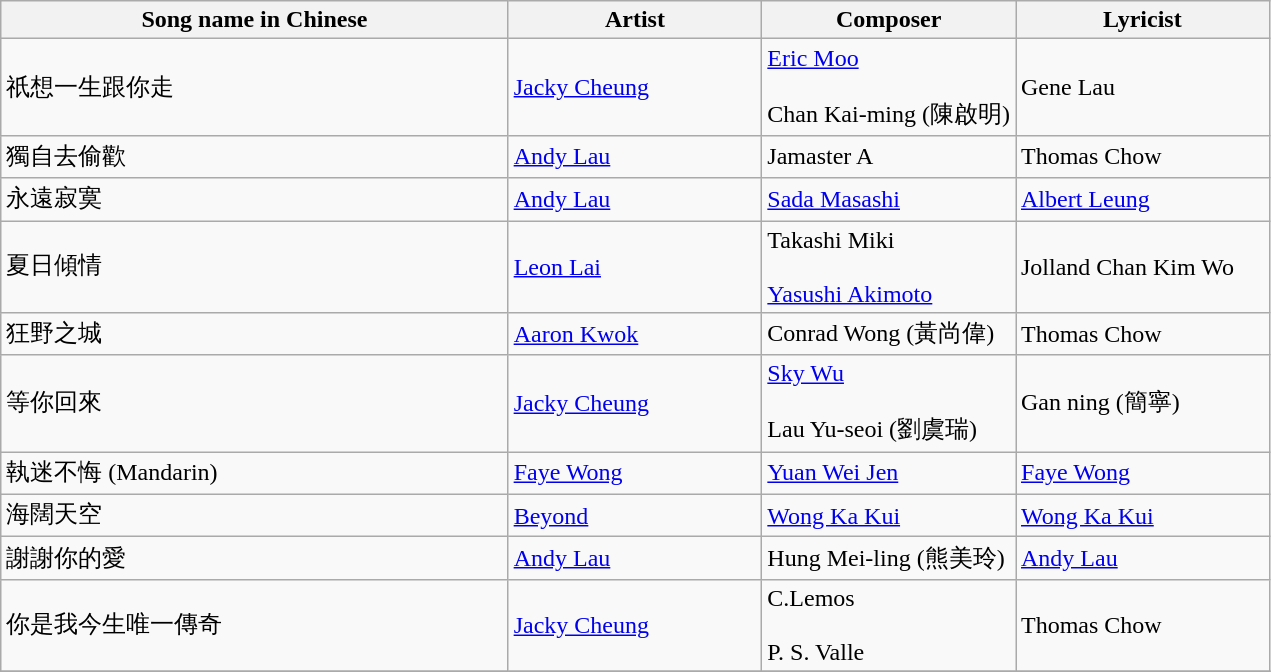<table class="wikitable">
<tr>
<th width=40%>Song name in Chinese</th>
<th width=20%>Artist</th>
<th width=20%>Composer</th>
<th width=20%>Lyricist</th>
</tr>
<tr>
<td>祇想一生跟你走</td>
<td><a href='#'>Jacky Cheung</a></td>
<td><a href='#'>Eric Moo</a><br><br>Chan Kai-ming (陳啟明)</td>
<td>Gene Lau</td>
</tr>
<tr>
<td>獨自去偷歡</td>
<td><a href='#'>Andy Lau</a></td>
<td>Jamaster A</td>
<td>Thomas Chow</td>
</tr>
<tr>
<td>永遠寂寞</td>
<td><a href='#'>Andy Lau</a></td>
<td><a href='#'>Sada Masashi</a></td>
<td><a href='#'>Albert Leung</a></td>
</tr>
<tr>
<td>夏日傾情</td>
<td><a href='#'>Leon Lai</a></td>
<td>Takashi Miki<br><br><a href='#'>Yasushi Akimoto</a></td>
<td>Jolland Chan Kim Wo</td>
</tr>
<tr>
<td>狂野之城</td>
<td><a href='#'>Aaron Kwok</a></td>
<td>Conrad Wong (黃尚偉)</td>
<td>Thomas Chow</td>
</tr>
<tr>
<td>等你回來</td>
<td><a href='#'>Jacky Cheung</a></td>
<td><a href='#'>Sky Wu</a><br><br>Lau Yu-seoi (劉虞瑞)</td>
<td>Gan ning (簡寧)</td>
</tr>
<tr>
<td>執迷不悔 (Mandarin)</td>
<td><a href='#'>Faye Wong</a></td>
<td><a href='#'>Yuan Wei Jen</a></td>
<td><a href='#'>Faye Wong</a></td>
</tr>
<tr>
<td>海闊天空</td>
<td><a href='#'>Beyond</a></td>
<td><a href='#'>Wong Ka Kui</a></td>
<td><a href='#'>Wong Ka Kui</a></td>
</tr>
<tr>
<td>謝謝你的愛</td>
<td><a href='#'>Andy Lau</a></td>
<td>Hung Mei-ling (熊美玲)</td>
<td><a href='#'>Andy Lau</a></td>
</tr>
<tr>
<td>你是我今生唯一傳奇</td>
<td><a href='#'>Jacky Cheung</a></td>
<td>C.Lemos<br><br>P. S. Valle</td>
<td>Thomas Chow</td>
</tr>
<tr>
</tr>
</table>
